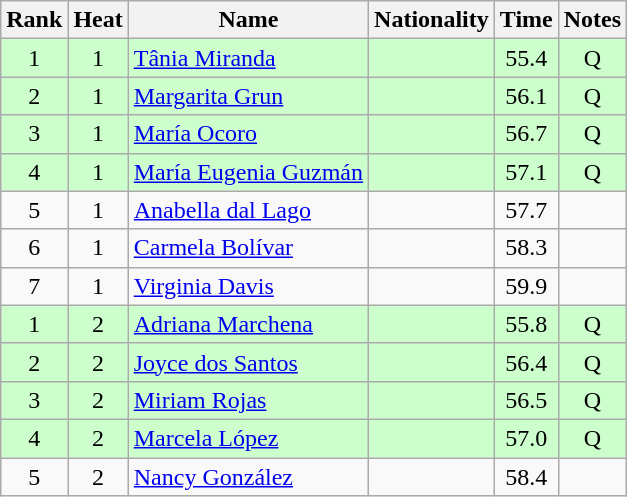<table class="wikitable sortable" style="text-align:center">
<tr>
<th>Rank</th>
<th>Heat</th>
<th>Name</th>
<th>Nationality</th>
<th>Time</th>
<th>Notes</th>
</tr>
<tr bgcolor=ccffcc>
<td>1</td>
<td>1</td>
<td align=left><a href='#'>Tânia Miranda</a></td>
<td align=left></td>
<td>55.4</td>
<td>Q</td>
</tr>
<tr bgcolor=ccffcc>
<td>2</td>
<td>1</td>
<td align=left><a href='#'>Margarita Grun</a></td>
<td align=left></td>
<td>56.1</td>
<td>Q</td>
</tr>
<tr bgcolor=ccffcc>
<td>3</td>
<td>1</td>
<td align=left><a href='#'>María Ocoro</a></td>
<td align=left></td>
<td>56.7</td>
<td>Q</td>
</tr>
<tr bgcolor=ccffcc>
<td>4</td>
<td>1</td>
<td align=left><a href='#'>María Eugenia Guzmán</a></td>
<td align=left></td>
<td>57.1</td>
<td>Q</td>
</tr>
<tr>
<td>5</td>
<td>1</td>
<td align=left><a href='#'>Anabella dal Lago</a></td>
<td align=left></td>
<td>57.7</td>
<td></td>
</tr>
<tr>
<td>6</td>
<td>1</td>
<td align=left><a href='#'>Carmela Bolívar</a></td>
<td align=left></td>
<td>58.3</td>
<td></td>
</tr>
<tr>
<td>7</td>
<td>1</td>
<td align=left><a href='#'>Virginia Davis</a></td>
<td align=left></td>
<td>59.9</td>
<td></td>
</tr>
<tr bgcolor=ccffcc>
<td>1</td>
<td>2</td>
<td align=left><a href='#'>Adriana Marchena</a></td>
<td align=left></td>
<td>55.8</td>
<td>Q</td>
</tr>
<tr bgcolor=ccffcc>
<td>2</td>
<td>2</td>
<td align=left><a href='#'>Joyce dos Santos</a></td>
<td align=left></td>
<td>56.4</td>
<td>Q</td>
</tr>
<tr bgcolor=ccffcc>
<td>3</td>
<td>2</td>
<td align=left><a href='#'>Miriam Rojas</a></td>
<td align=left></td>
<td>56.5</td>
<td>Q</td>
</tr>
<tr bgcolor=ccffcc>
<td>4</td>
<td>2</td>
<td align=left><a href='#'>Marcela López</a></td>
<td align=left></td>
<td>57.0</td>
<td>Q</td>
</tr>
<tr>
<td>5</td>
<td>2</td>
<td align=left><a href='#'>Nancy González</a></td>
<td align=left></td>
<td>58.4</td>
<td></td>
</tr>
</table>
